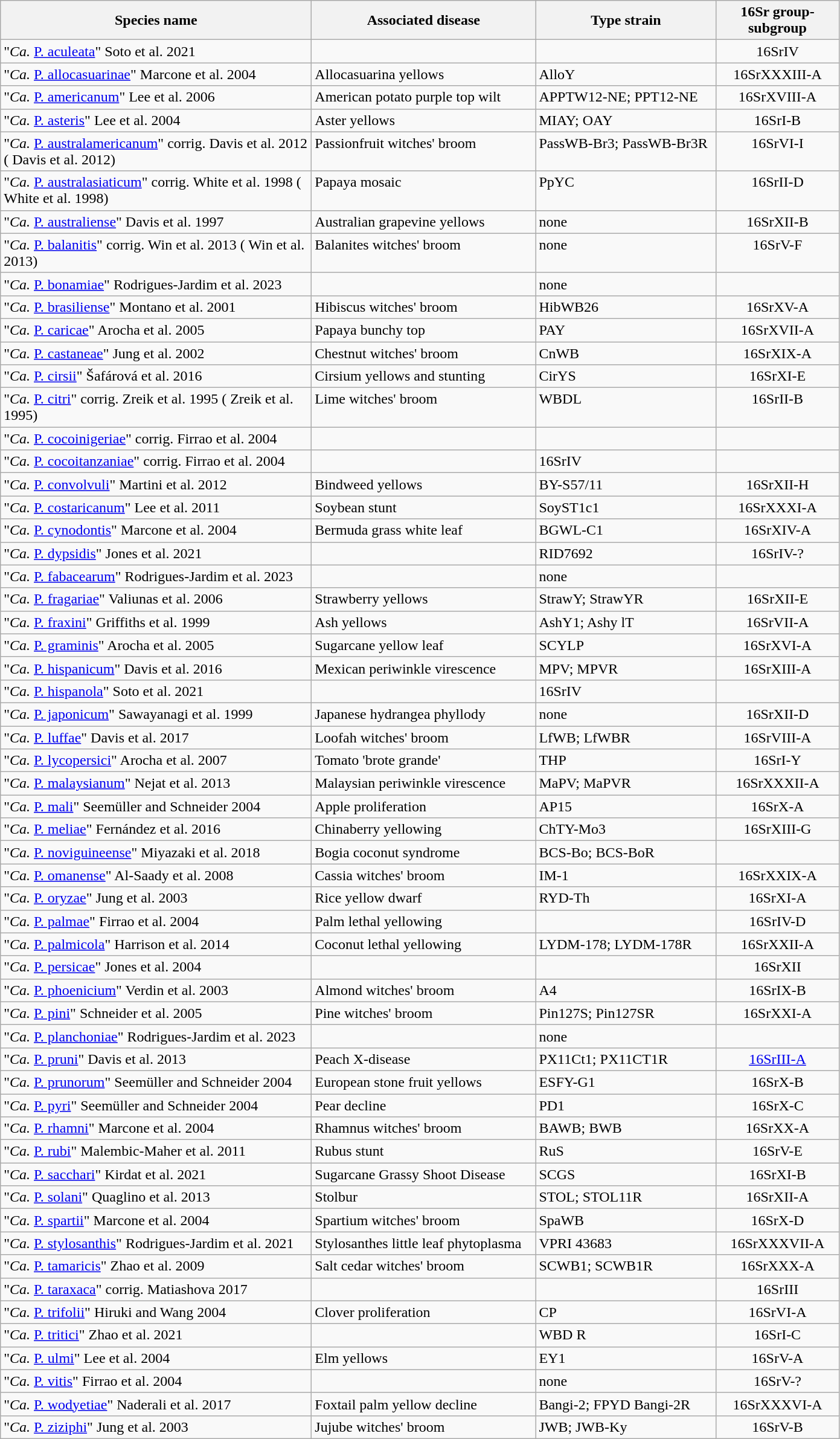<table class="wikitable sortable">
<tr>
<th scope="col" style="width: 21em;">Species name</th>
<th scope="col" style="width: 15em;">Associated disease</th>
<th scope="col" style="width: 12em;">Type strain</th>
<th scope="col" style="width: 8em; text-align: center;">16Sr group-subgroup</th>
</tr>
<tr style="vertical-align: top;">
<td>"<em>Ca.</em> <a href='#'>P. aculeata</a>" Soto et al. 2021</td>
<td></td>
<td></td>
<td style="text-align: center;">16SrIV</td>
</tr>
<tr style="vertical-align: top;">
<td>"<em>Ca.</em> <a href='#'>P. allocasuarinae</a>" Marcone et al. 2004</td>
<td>Allocasuarina yellows</td>
<td>AlloY</td>
<td style="text-align: center;">16SrXXXIII-A</td>
</tr>
<tr style="vertical-align: top;">
<td>"<em>Ca.</em> <a href='#'>P. americanum</a>" Lee et al. 2006</td>
<td>American potato purple top wilt</td>
<td>APPTW12-NE; PPT12-NE</td>
<td style="text-align: center;">16SrXVIII-A</td>
</tr>
<tr style="vertical-align: top;">
<td>"<em>Ca.</em> <a href='#'>P. asteris</a>" Lee et al. 2004</td>
<td>Aster yellows</td>
<td>MIAY; OAY</td>
<td style="text-align: center;">16SrI-B</td>
</tr>
<tr style="vertical-align: top;">
<td>"<em>Ca.</em> <a href='#'>P. australamericanum</a>" corrig. Davis et al. 2012 ( Davis et al. 2012)</td>
<td>Passionfruit witches' broom</td>
<td>PassWB-Br3; PassWB-Br3R</td>
<td style="text-align: center;">16SrVI-I</td>
</tr>
<tr style="vertical-align: top;">
<td>"<em>Ca.</em> <a href='#'>P. australasiaticum</a>" corrig. White et al. 1998 ( White et al. 1998)</td>
<td>Papaya mosaic</td>
<td>PpYC</td>
<td style="text-align: center;">16SrII-D</td>
</tr>
<tr style="vertical-align: top;">
<td>"<em>Ca.</em> <a href='#'>P. australiense</a>" Davis et al. 1997</td>
<td>Australian grapevine yellows</td>
<td>none</td>
<td style="text-align: center;">16SrXII-B</td>
</tr>
<tr style="vertical-align: top;">
<td>"<em>Ca.</em> <a href='#'>P. balanitis</a>" corrig. Win et al. 2013 ( Win et al. 2013)</td>
<td>Balanites witches' broom</td>
<td>none</td>
<td style="text-align: center;">16SrV-F</td>
</tr>
<tr style="vertical-align: top;">
<td>"<em>Ca.</em> <a href='#'>P. bonamiae</a>" Rodrigues-Jardim et al. 2023</td>
<td></td>
<td>none</td>
<td style="text-align: center;"></td>
</tr>
<tr style="vertical-align: top;">
<td>"<em>Ca.</em> <a href='#'>P. brasiliense</a>" Montano et al. 2001</td>
<td>Hibiscus witches' broom</td>
<td>HibWB26</td>
<td style="text-align: center;">16SrXV-A</td>
</tr>
<tr style="vertical-align: top;">
<td>"<em>Ca.</em> <a href='#'>P. caricae</a>" Arocha et al. 2005</td>
<td>Papaya bunchy top</td>
<td>PAY</td>
<td style="text-align: center;">16SrXVII-A</td>
</tr>
<tr style="vertical-align: top;">
<td>"<em>Ca.</em> <a href='#'>P. castaneae</a>" Jung et al. 2002</td>
<td>Chestnut witches' broom</td>
<td>CnWB</td>
<td style="text-align: center;">16SrXIX-A</td>
</tr>
<tr style="vertical-align: top;">
<td>"<em>Ca.</em> <a href='#'>P. cirsii</a>" Šafárová et al. 2016</td>
<td>Cirsium yellows and stunting</td>
<td>CirYS</td>
<td style="text-align: center;">16SrXI-E</td>
</tr>
<tr style="vertical-align: top;">
<td>"<em>Ca.</em> <a href='#'>P. citri</a>" corrig. Zreik et al. 1995 ( Zreik et al. 1995)</td>
<td>Lime witches' broom</td>
<td>WBDL</td>
<td style="text-align: center;">16SrII-B</td>
</tr>
<tr style="vertical-align: top;">
<td>"<em>Ca.</em> <a href='#'>P. cocoinigeriae</a>" corrig. Firrao et al. 2004</td>
<td></td>
<td></td>
<td style="text-align: center;"></td>
</tr>
<tr style="vertical-align: top;">
<td>"<em>Ca.</em> <a href='#'>P. cocoitanzaniae</a>" corrig. Firrao et al. 2004</td>
<td></td>
<td>16SrIV</td>
<td style="text-align: center;"></td>
</tr>
<tr style="vertical-align: top;">
<td>"<em>Ca.</em> <a href='#'>P. convolvuli</a>" Martini et al. 2012</td>
<td>Bindweed yellows</td>
<td>BY-S57/11</td>
<td style="text-align: center;">16SrXII-H</td>
</tr>
<tr style="vertical-align: top;">
<td>"<em>Ca.</em> <a href='#'>P. costaricanum</a>" Lee et al. 2011</td>
<td>Soybean stunt</td>
<td>SoyST1c1</td>
<td style="text-align: center;">16SrXXXI-A</td>
</tr>
<tr style="vertical-align: top;">
<td>"<em>Ca.</em> <a href='#'>P. cynodontis</a>" Marcone et al. 2004</td>
<td>Bermuda grass white leaf</td>
<td>BGWL-C1</td>
<td style="text-align: center;">16SrXIV-A</td>
</tr>
<tr style="vertical-align: top;">
<td>"<em>Ca.</em> <a href='#'>P. dypsidis</a>" Jones et al. 2021</td>
<td></td>
<td>RID7692</td>
<td style="text-align: center;">16SrIV-?</td>
</tr>
<tr style="vertical-align: top;">
<td>"<em>Ca.</em> <a href='#'>P. fabacearum</a>" Rodrigues-Jardim et al. 2023</td>
<td></td>
<td>none</td>
<td style="text-align: center;"></td>
</tr>
<tr style="vertical-align: top;">
<td>"<em>Ca.</em> <a href='#'>P. fragariae</a>" Valiunas et al. 2006</td>
<td>Strawberry yellows</td>
<td>StrawY; StrawYR</td>
<td style="text-align: center;">16SrXII-E</td>
</tr>
<tr style="vertical-align: top;">
<td>"<em>Ca.</em> <a href='#'>P. fraxini</a>" Griffiths et al. 1999</td>
<td>Ash yellows</td>
<td>AshY1; Ashy lT</td>
<td style="text-align: center;">16SrVII-A</td>
</tr>
<tr style="vertical-align: top;">
<td>"<em>Ca.</em> <a href='#'>P. graminis</a>" Arocha et al. 2005</td>
<td>Sugarcane yellow leaf</td>
<td>SCYLP</td>
<td style="text-align: center;">16SrXVI-A</td>
</tr>
<tr style="vertical-align: top;">
<td>"<em>Ca.</em> <a href='#'>P. hispanicum</a>" Davis et al. 2016</td>
<td>Mexican periwinkle virescence</td>
<td>MPV; MPVR</td>
<td style="text-align: center;">16SrXIII-A</td>
</tr>
<tr style="vertical-align: top;">
<td>"<em>Ca.</em> <a href='#'>P. hispanola</a>" Soto et al. 2021</td>
<td></td>
<td>16SrIV</td>
<td style="text-align: center;"></td>
</tr>
<tr style="vertical-align: top;">
<td>"<em>Ca.</em> <a href='#'>P. japonicum</a>" Sawayanagi et al. 1999</td>
<td>Japanese hydrangea phyllody</td>
<td>none</td>
<td style="text-align: center;">16SrXII-D</td>
</tr>
<tr style="vertical-align: top;">
<td>"<em>Ca.</em> <a href='#'>P. luffae</a>" Davis et al. 2017</td>
<td>Loofah witches' broom</td>
<td>LfWB; LfWBR</td>
<td style="text-align: center;">16SrVIII-A</td>
</tr>
<tr style="vertical-align: top;">
<td>"<em>Ca.</em> <a href='#'>P. lycopersici</a>" Arocha et al. 2007</td>
<td>Tomato 'brote grande'</td>
<td>THP</td>
<td style="text-align: center;">16SrI-Y</td>
</tr>
<tr style="vertical-align: top;">
<td>"<em>Ca.</em> <a href='#'>P. malaysianum</a>" Nejat et al. 2013</td>
<td>Malaysian periwinkle virescence</td>
<td>MaPV; MaPVR</td>
<td style="text-align: center;">16SrXXXII-A</td>
</tr>
<tr style="vertical-align: top;">
<td>"<em>Ca.</em> <a href='#'>P. mali</a>" Seemüller and Schneider 2004</td>
<td>Apple proliferation</td>
<td>AP15</td>
<td style="text-align: center;">16SrX-A</td>
</tr>
<tr style="vertical-align: top;">
<td>"<em>Ca.</em> <a href='#'>P. meliae</a>" Fernández et al. 2016</td>
<td>Chinaberry yellowing</td>
<td>ChTY-Mo3</td>
<td style="text-align: center;">16SrXIII-G</td>
</tr>
<tr style="vertical-align: top;">
<td>"<em>Ca.</em> <a href='#'>P. noviguineense</a>" Miyazaki et al. 2018</td>
<td>Bogia coconut syndrome</td>
<td>BCS-Bo; BCS-BoR</td>
<td style="text-align: center;"></td>
</tr>
<tr style="vertical-align: top;">
<td>"<em>Ca.</em> <a href='#'>P. omanense</a>" Al-Saady et al. 2008</td>
<td>Cassia witches' broom</td>
<td>IM-1</td>
<td style="text-align: center;">16SrXXIX-A</td>
</tr>
<tr style="vertical-align: top;">
<td>"<em>Ca.</em> <a href='#'>P. oryzae</a>" Jung et al. 2003</td>
<td>Rice yellow dwarf</td>
<td>RYD-Th</td>
<td style="text-align: center;">16SrXI-A</td>
</tr>
<tr style="vertical-align: top;">
<td>"<em>Ca.</em> <a href='#'>P. palmae</a>" Firrao et al. 2004</td>
<td>Palm lethal yellowing</td>
<td></td>
<td style="text-align: center;">16SrIV-D</td>
</tr>
<tr style="vertical-align: top;">
<td>"<em>Ca.</em> <a href='#'>P. palmicola</a>" Harrison et al. 2014</td>
<td>Coconut lethal yellowing</td>
<td>LYDM-178; LYDM-178R</td>
<td style="text-align: center;">16SrXXII-A</td>
</tr>
<tr style="vertical-align: top;">
<td>"<em>Ca.</em> <a href='#'>P. persicae</a>" Jones et al. 2004</td>
<td></td>
<td></td>
<td style="text-align: center;">16SrXII</td>
</tr>
<tr style="vertical-align: top;">
<td>"<em>Ca.</em> <a href='#'>P. phoenicium</a>" Verdin et al. 2003</td>
<td>Almond witches' broom</td>
<td>A4</td>
<td style="text-align: center;">16SrIX-B</td>
</tr>
<tr style="vertical-align: top;">
<td>"<em>Ca.</em> <a href='#'>P. pini</a>" Schneider et al. 2005</td>
<td>Pine witches' broom</td>
<td>Pin127S; Pin127SR</td>
<td style="text-align: center;">16SrXXI-A</td>
</tr>
<tr style="vertical-align: top;">
<td>"<em>Ca.</em> <a href='#'>P. planchoniae</a>" Rodrigues-Jardim et al. 2023</td>
<td></td>
<td>none</td>
<td style="text-align: center;"></td>
</tr>
<tr style="vertical-align: top;">
<td>"<em>Ca.</em> <a href='#'>P. pruni</a>" Davis et al. 2013</td>
<td>Peach X-disease</td>
<td>PX11Ct1; PX11CT1R</td>
<td style="text-align: center;"><a href='#'>16SrIII-A</a></td>
</tr>
<tr style="vertical-align: top;">
<td>"<em>Ca.</em> <a href='#'>P. prunorum</a>" Seemüller and Schneider 2004</td>
<td>European stone fruit yellows</td>
<td>ESFY-G1</td>
<td style="text-align: center;">16SrX-B</td>
</tr>
<tr style="vertical-align: top;">
<td>"<em>Ca.</em> <a href='#'>P. pyri</a>" Seemüller and Schneider 2004</td>
<td>Pear decline</td>
<td>PD1</td>
<td style="text-align: center;">16SrX-C</td>
</tr>
<tr style="vertical-align: top;">
<td>"<em>Ca.</em> <a href='#'>P. rhamni</a>" Marcone et al. 2004</td>
<td>Rhamnus witches' broom</td>
<td>BAWB; BWB</td>
<td style="text-align: center;">16SrXX-A</td>
</tr>
<tr style="vertical-align: top;">
<td>"<em>Ca.</em> <a href='#'>P. rubi</a>" Malembic-Maher et al. 2011</td>
<td>Rubus stunt</td>
<td>RuS</td>
<td style="text-align: center;">16SrV-E</td>
</tr>
<tr style="vertical-align: top;">
<td>"<em>Ca.</em> <a href='#'>P. sacchari</a>" Kirdat et al. 2021</td>
<td>Sugarcane Grassy Shoot Disease</td>
<td>SCGS</td>
<td style="text-align: center;">16SrXI-B</td>
</tr>
<tr style="vertical-align: top;">
<td>"<em>Ca.</em> <a href='#'>P. solani</a>" Quaglino et al. 2013</td>
<td>Stolbur</td>
<td>STOL; STOL11R</td>
<td style="text-align: center;">16SrXII-A</td>
</tr>
<tr style="vertical-align: top;">
<td>"<em>Ca.</em> <a href='#'>P. spartii</a>" Marcone et al. 2004</td>
<td>Spartium witches' broom</td>
<td>SpaWB</td>
<td style="text-align: center;">16SrX-D</td>
</tr>
<tr style="vertical-align: top;">
<td>"<em>Ca.</em> <a href='#'>P. stylosanthis</a>" Rodrigues-Jardim et al. 2021</td>
<td>Stylosanthes little leaf phytoplasma</td>
<td>VPRI 43683</td>
<td style="text-align: center;">16SrXXXVII-A</td>
</tr>
<tr style="vertical-align: top;">
<td>"<em>Ca.</em> <a href='#'>P. tamaricis</a>" Zhao et al. 2009</td>
<td>Salt cedar witches' broom</td>
<td>SCWB1; SCWB1R</td>
<td style="text-align: center;">16SrXXX-A</td>
</tr>
<tr style="vertical-align: top;">
<td>"<em>Ca.</em> <a href='#'>P. taraxaca</a>" corrig. Matiashova 2017</td>
<td></td>
<td></td>
<td style="text-align: center;">16SrIII</td>
</tr>
<tr style="vertical-align: top;">
<td>"<em>Ca.</em> <a href='#'>P. trifolii</a>" Hiruki and Wang 2004</td>
<td>Clover proliferation</td>
<td>CP</td>
<td style="text-align: center;">16SrVI-A</td>
</tr>
<tr style="vertical-align: top;">
<td>"<em>Ca.</em> <a href='#'>P. tritici</a>" Zhao et al. 2021</td>
<td></td>
<td>WBD R</td>
<td style="text-align: center;">16SrI-C</td>
</tr>
<tr style="vertical-align: top;">
<td>"<em>Ca.</em> <a href='#'>P. ulmi</a>" Lee et al. 2004</td>
<td>Elm yellows</td>
<td>EY1</td>
<td style="text-align: center;">16SrV-A</td>
</tr>
<tr style="vertical-align: top;">
<td>"<em>Ca.</em> <a href='#'>P. vitis</a>" Firrao et al. 2004</td>
<td></td>
<td>none</td>
<td style="text-align: center;">16SrV-?</td>
</tr>
<tr style="vertical-align: top;">
<td>"<em>Ca.</em> <a href='#'>P. wodyetiae</a>" Naderali et al. 2017</td>
<td>Foxtail palm yellow decline</td>
<td>Bangi-2; FPYD Bangi-2R</td>
<td style="text-align: center;">16SrXXXVI-A</td>
</tr>
<tr style="vertical-align: top;">
<td>"<em>Ca.</em> <a href='#'>P. ziziphi</a>" Jung et al. 2003</td>
<td>Jujube witches' broom</td>
<td>JWB; JWB-Ky</td>
<td style="text-align: center;">16SrV-B</td>
</tr>
</table>
